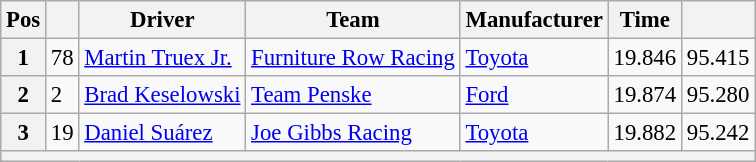<table class="wikitable" style="font-size:95%">
<tr>
<th>Pos</th>
<th></th>
<th>Driver</th>
<th>Team</th>
<th>Manufacturer</th>
<th>Time</th>
<th></th>
</tr>
<tr>
<th>1</th>
<td>78</td>
<td><a href='#'>Martin Truex Jr.</a></td>
<td><a href='#'>Furniture Row Racing</a></td>
<td><a href='#'>Toyota</a></td>
<td>19.846</td>
<td>95.415</td>
</tr>
<tr>
<th>2</th>
<td>2</td>
<td><a href='#'>Brad Keselowski</a></td>
<td><a href='#'>Team Penske</a></td>
<td><a href='#'>Ford</a></td>
<td>19.874</td>
<td>95.280</td>
</tr>
<tr>
<th>3</th>
<td>19</td>
<td><a href='#'>Daniel Suárez</a></td>
<td><a href='#'>Joe Gibbs Racing</a></td>
<td><a href='#'>Toyota</a></td>
<td>19.882</td>
<td>95.242</td>
</tr>
<tr>
<th colspan="7"></th>
</tr>
</table>
